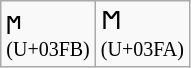<table class="wikitable">
<tr>
<td>ϻ<br><small>(U+03FB)</small></td>
<td>Ϻ<br><small>(U+03FA)</small></td>
</tr>
</table>
